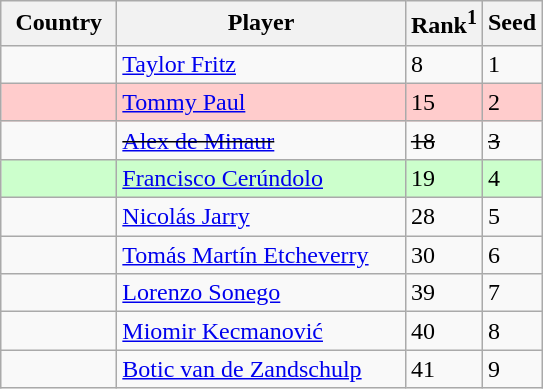<table class="wikitable" border="1">
<tr>
<th width="70">Country</th>
<th width="185">Player</th>
<th>Rank<sup>1</sup></th>
<th>Seed</th>
</tr>
<tr>
<td></td>
<td><a href='#'>Taylor Fritz</a></td>
<td>8</td>
<td>1</td>
</tr>
<tr bgcolor=#fcc>
<td></td>
<td><a href='#'>Tommy Paul</a></td>
<td>15</td>
<td>2</td>
</tr>
<tr>
<td><s></s></td>
<td><s><a href='#'>Alex de Minaur</a></s></td>
<td><s>18</s></td>
<td><s>3</s></td>
</tr>
<tr bgcolor=#cfc>
<td></td>
<td><a href='#'>Francisco Cerúndolo</a></td>
<td>19</td>
<td>4</td>
</tr>
<tr>
<td></td>
<td><a href='#'>Nicolás Jarry</a></td>
<td>28</td>
<td>5</td>
</tr>
<tr>
<td></td>
<td><a href='#'>Tomás Martín Etcheverry</a></td>
<td>30</td>
<td>6</td>
</tr>
<tr>
<td></td>
<td><a href='#'>Lorenzo Sonego</a></td>
<td>39</td>
<td>7</td>
</tr>
<tr>
<td></td>
<td><a href='#'>Miomir Kecmanović</a></td>
<td>40</td>
<td>8</td>
</tr>
<tr>
<td></td>
<td><a href='#'>Botic van de Zandschulp</a></td>
<td>41</td>
<td>9</td>
</tr>
</table>
